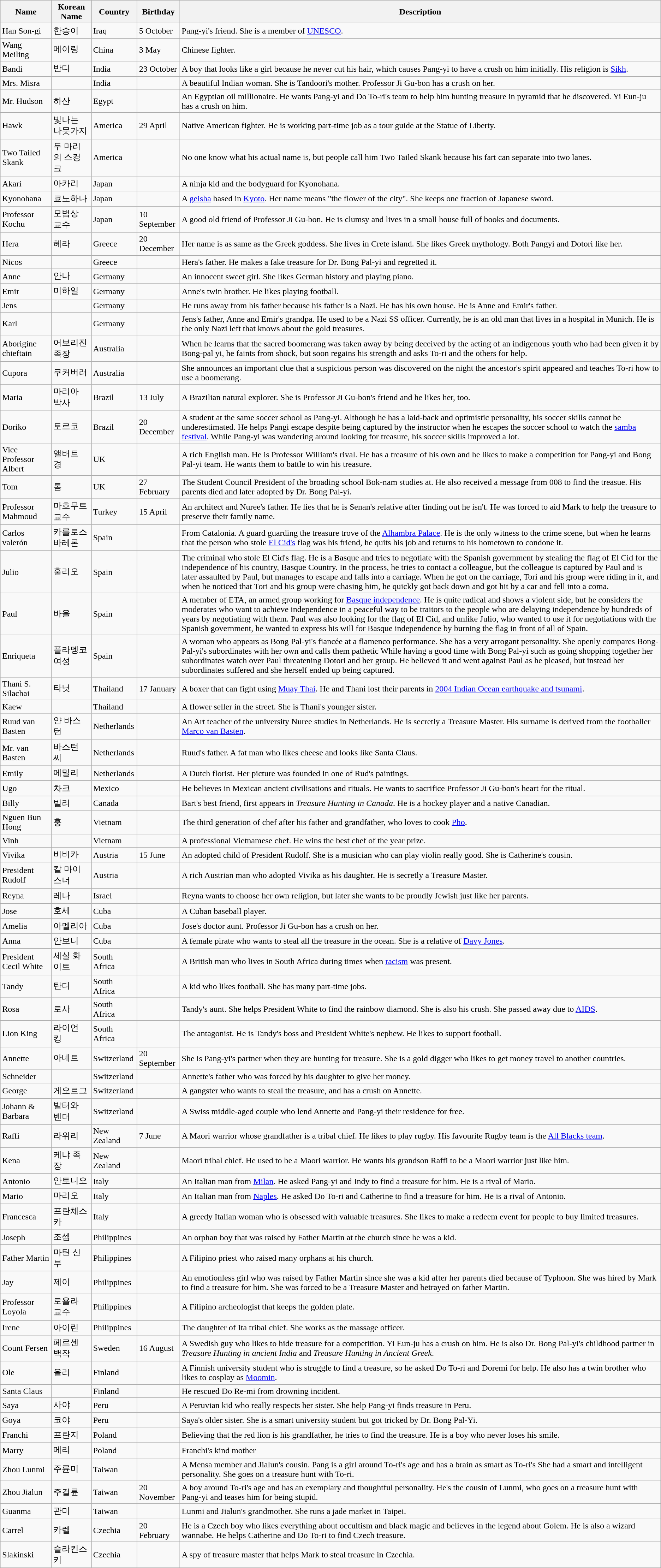<table class="wikitable">
<tr>
<th>Name</th>
<th>Korean Name</th>
<th>Country</th>
<th>Birthday</th>
<th>Description</th>
</tr>
<tr>
<td>Han Son-gi</td>
<td>한송이</td>
<td>Iraq</td>
<td>5 October</td>
<td>Pang-yi's friend. She is a member of <a href='#'>UNESCO</a>.</td>
</tr>
<tr>
<td>Wang Meiling</td>
<td>메이링</td>
<td>China</td>
<td>3 May</td>
<td>Chinese fighter.</td>
</tr>
<tr>
<td>Bandi</td>
<td>반디</td>
<td>India</td>
<td>23 October</td>
<td>A boy that looks like a girl because he never cut his hair, which causes Pang-yi to have a crush on him initially. His religion is <a href='#'>Sikh</a>.</td>
</tr>
<tr>
<td>Mrs. Misra</td>
<td></td>
<td>India</td>
<td></td>
<td>A beautiful Indian woman. She is Tandoori's mother. Professor Ji Gu-bon has a crush on her.</td>
</tr>
<tr>
<td>Mr. Hudson</td>
<td>하산</td>
<td>Egypt</td>
<td></td>
<td>An Egyptian oil millionaire. He wants Pang-yi and Do To-ri's team to help him hunting treasure in pyramid that he discovered. Yi Eun-ju has a crush on him.</td>
</tr>
<tr>
<td>Hawk</td>
<td>빛나는 나뭇가지</td>
<td>America</td>
<td>29 April</td>
<td>Native American fighter. He is working part-time job as a tour guide at the Statue of Liberty.</td>
</tr>
<tr>
<td>Two Tailed Skank</td>
<td>두 마리의 스컹크</td>
<td>America</td>
<td></td>
<td>No one know what his actual name is, but people call him Two Tailed Skank because his fart can separate into two lanes.</td>
</tr>
<tr>
<td>Akari</td>
<td>아카리</td>
<td>Japan</td>
<td></td>
<td>A ninja kid and the bodyguard for Kyonohana.</td>
</tr>
<tr>
<td>Kyonohana</td>
<td>쿄노하나</td>
<td>Japan</td>
<td></td>
<td>A <a href='#'>geisha</a> based in <a href='#'>Kyoto</a>. Her name means "the flower of the city". She keeps one fraction of Japanese sword.</td>
</tr>
<tr>
<td>Professor Kochu</td>
<td>모범상 교수</td>
<td>Japan</td>
<td>10 September</td>
<td>A good old friend of Professor Ji Gu-bon. He is clumsy and lives in a small house full of books and documents.</td>
</tr>
<tr>
<td>Hera</td>
<td>헤라</td>
<td>Greece</td>
<td>20 December</td>
<td>Her name is as same as the Greek goddess. She lives in Crete island. She likes Greek mythology. Both Pangyi and Dotori like her.</td>
</tr>
<tr>
<td>Nicos</td>
<td></td>
<td>Greece</td>
<td></td>
<td>Hera's father. He makes a fake treasure for Dr. Bong Pal-yi and regretted it.</td>
</tr>
<tr>
<td>Anne</td>
<td>안나</td>
<td>Germany</td>
<td></td>
<td>An innocent sweet girl. She likes German history and playing piano.</td>
</tr>
<tr>
<td>Emir</td>
<td>미하일</td>
<td>Germany</td>
<td></td>
<td>Anne's twin brother. He likes playing football.</td>
</tr>
<tr>
<td>Jens</td>
<td></td>
<td>Germany</td>
<td></td>
<td>He runs away from his father because his father is a Nazi. He has his own house. He is Anne and Emir's father.</td>
</tr>
<tr>
<td>Karl</td>
<td></td>
<td>Germany</td>
<td></td>
<td>Jens's father, Anne and Emir's grandpa. He used to be a Nazi SS officer. Currently, he is an old man that lives in a hospital in Munich. He is the only Nazi left that knows about the gold treasures.</td>
</tr>
<tr>
<td>Aborigine chieftain</td>
<td>어보리진 족장</td>
<td>Australia</td>
<td></td>
<td>When he learns that the sacred boomerang was taken away by being deceived by the acting of an indigenous youth who had been given it by Bong-pal yi, he faints from shock, but soon regains his strength and asks To-ri and the others for help.</td>
</tr>
<tr>
<td>Cupora</td>
<td>쿠커버러</td>
<td>Australia</td>
<td></td>
<td>She announces an important clue that a suspicious person was discovered on the night the ancestor's spirit appeared and teaches To-ri how to use a boomerang.</td>
</tr>
<tr>
<td>Maria</td>
<td>마리아 박사</td>
<td>Brazil</td>
<td>13 July</td>
<td>A Brazilian natural explorer. She is Professor Ji Gu-bon's friend and he likes her, too.</td>
</tr>
<tr>
<td>Doriko</td>
<td>토르코</td>
<td>Brazil</td>
<td>20 December</td>
<td>A student at the same soccer school as Pang-yi. Although he has a laid-back and optimistic personality, his soccer skills cannot be underestimated. He helps Pangi escape despite being captured by the instructor when he escapes the soccer school to watch the <a href='#'>samba festival</a>. While Pang-yi was wandering around looking for treasure, his soccer skills improved a lot.</td>
</tr>
<tr>
<td>Vice Professor Albert</td>
<td>앨버트 경</td>
<td>UK</td>
<td></td>
<td>A rich English man. He is Professor William's rival. He has a treasure of his own and he likes to make a competition for Pang-yi and Bong Pal-yi team. He wants them to battle to win his treasure.</td>
</tr>
<tr>
<td>Tom</td>
<td>톰</td>
<td>UK</td>
<td>27 February</td>
<td>The Student Council President of the broading school Bok-nam studies at. He also received a message from 008 to find the treasue. His parents died and later adopted by Dr. Bong Pal-yi.</td>
</tr>
<tr>
<td>Professor Mahmoud</td>
<td>마흐무트 교수</td>
<td>Turkey</td>
<td>15 April</td>
<td>An architect and Nuree's father. He lies that he is Senan's relative after finding out he isn't. He was forced to aid Mark to help the treasure to preserve their family name.</td>
</tr>
<tr>
<td>Carlos valerón</td>
<td>카를로스 바레론</td>
<td>Spain</td>
<td></td>
<td>From Catalonia. A guard guarding the treasure trove of the <a href='#'>Alhambra Palace</a>. He is the only witness to the crime scene, but when he learns that the person who stole <a href='#'>El Cid's</a> flag was his friend, he quits his job and returns to his hometown to condone it.</td>
</tr>
<tr>
<td>Julio</td>
<td>훌리오</td>
<td>Spain</td>
<td></td>
<td>The criminal who stole El Cid's flag.  He is a Basque and tries to negotiate with the Spanish government by stealing the flag of El Cid for the independence of his country, Basque Country. In the process, he tries to contact a colleague, but the colleague is captured by Paul and is later assaulted by Paul, but manages to escape and falls into a carriage. When he got on the carriage, Tori and his group were riding in it, and when he noticed that Tori and his group were chasing him, he quickly got back down and got hit by a car and fell into a coma.</td>
</tr>
<tr>
<td>Paul</td>
<td>바울</td>
<td>Spain</td>
<td></td>
<td>A member of ETA, an armed group working for <a href='#'>Basque independence</a>.  He is quite radical and shows a violent side, but he considers the moderates who want to achieve independence in a peaceful way to be traitors to the people who are delaying independence by hundreds of years by negotiating with them. Paul was also looking for the flag of El Cid, and unlike Julio, who wanted to use it for negotiations with the Spanish government, he wanted to express his will for Basque independence by burning the flag in front of all of Spain.</td>
</tr>
<tr>
<td>Enriqueta</td>
<td>플라멩코 여성</td>
<td>Spain</td>
<td></td>
<td>A woman who appears as Bong Pal-yi's fiancée at a flamenco performance. She has a very arrogant personality. She openly compares Bong-Pal-yi's subordinates with her own and calls them pathetic While having a good time with Bong Pal-yi such as going shopping together her subordinates watch over Paul threatening Dotori and her group. He believed it and went against Paul as he pleased, but instead her subordinates suffered and she herself ended up being captured.</td>
</tr>
<tr>
<td>Thani S. Silachai</td>
<td>타닛</td>
<td>Thailand</td>
<td>17 January</td>
<td>A boxer that can fight using <a href='#'>Muay Thai</a>. He and Thani lost their parents in <a href='#'>2004 Indian Ocean earthquake and tsunami</a>.</td>
</tr>
<tr>
<td>Kaew</td>
<td></td>
<td>Thailand</td>
<td></td>
<td>A flower seller in the street. She is Thani's younger sister.</td>
</tr>
<tr>
<td>Ruud van Basten</td>
<td>얀 바스턴</td>
<td>Netherlands</td>
<td></td>
<td>An Art teacher of the university Nuree studies in Netherlands. He is secretly a Treasure Master. His surname is derived from the footballer <a href='#'>Marco van Basten</a>.</td>
</tr>
<tr>
<td>Mr. van Basten</td>
<td>바스턴 씨</td>
<td>Netherlands</td>
<td></td>
<td>Ruud's father. A fat man who likes cheese and looks like Santa Claus.</td>
</tr>
<tr>
<td>Emily</td>
<td>에밀리</td>
<td>Netherlands</td>
<td></td>
<td>A Dutch florist. Her picture was founded in one of Rud's paintings.</td>
</tr>
<tr>
<td>Ugo</td>
<td>차크</td>
<td>Mexico</td>
<td></td>
<td>He believes in Mexican ancient civilisations and rituals. He wants to sacrifice Professor Ji Gu-bon's heart for the ritual.</td>
</tr>
<tr>
<td>Billy</td>
<td>빌리</td>
<td>Canada</td>
<td></td>
<td>Bart's best friend, first appears in <em>Treasure Hunting in Canada</em>. He is a hockey player and a native Canadian.</td>
</tr>
<tr>
<td>Nguen Bun Hong</td>
<td>훙</td>
<td>Vietnam</td>
<td></td>
<td>The third generation of chef after his father and grandfather, who loves to cook <a href='#'>Pho</a>.</td>
</tr>
<tr>
<td>Vinh</td>
<td></td>
<td>Vietnam</td>
<td></td>
<td>A professional Vietnamese chef. He wins the best chef of the year prize.</td>
</tr>
<tr>
<td>Vivika</td>
<td>비비카</td>
<td>Austria</td>
<td>15 June</td>
<td>An adopted child of President Rudolf. She is a musician who can play violin really good. She is Catherine's cousin.</td>
</tr>
<tr>
<td>President Rudolf</td>
<td>칼 마이스너</td>
<td>Austria</td>
<td></td>
<td>A rich Austrian man who adopted Vivika as his daughter. He is secretly a Treasure Master.</td>
</tr>
<tr>
<td>Reyna</td>
<td>레나</td>
<td>Israel</td>
<td></td>
<td>Reyna wants to choose her own religion, but later she wants to be proudly Jewish just like her parents.</td>
</tr>
<tr>
<td>Jose</td>
<td>호세</td>
<td>Cuba</td>
<td></td>
<td>A Cuban baseball player.</td>
</tr>
<tr>
<td>Amelia</td>
<td>아멜리아</td>
<td>Cuba</td>
<td></td>
<td>Jose's doctor aunt. Professor Ji Gu-bon has a crush on her.</td>
</tr>
<tr>
<td>Anna</td>
<td>안보니</td>
<td>Cuba</td>
<td></td>
<td>A female pirate who wants to steal all the treasure in the ocean. She is a relative of <a href='#'>Davy Jones</a>.</td>
</tr>
<tr>
<td>President Cecil White</td>
<td>세실 화이트</td>
<td>South Africa</td>
<td></td>
<td>A British man who lives in South Africa during times when <a href='#'>racism</a> was present.</td>
</tr>
<tr>
<td>Tandy</td>
<td>탄디</td>
<td>South Africa</td>
<td></td>
<td>A kid who likes football. She has many part-time jobs.</td>
</tr>
<tr>
<td>Rosa</td>
<td>로사</td>
<td>South Africa</td>
<td></td>
<td>Tandy's aunt. She helps President White to find the rainbow diamond. She is also his crush. She passed away due to <a href='#'>AIDS</a>.</td>
</tr>
<tr>
<td>Lion King</td>
<td>라이언 킹</td>
<td>South Africa</td>
<td></td>
<td>The antagonist. He is Tandy's boss and President White's nephew. He likes to support football.</td>
</tr>
<tr>
<td>Annette</td>
<td>아네트</td>
<td>Switzerland</td>
<td>20 September</td>
<td>She is Pang-yi's partner when they are hunting for treasure. She is a gold digger who likes to get money travel to another countries.</td>
</tr>
<tr>
<td>Schneider</td>
<td></td>
<td>Switzerland</td>
<td></td>
<td>Annette's father who was forced by his daughter to give her money.</td>
</tr>
<tr>
<td>George</td>
<td>게오르그</td>
<td>Switzerland</td>
<td></td>
<td>A gangster who wants to steal the treasure, and has a crush on Annette.</td>
</tr>
<tr>
<td>Johann & Barbara</td>
<td>발터와 벤더</td>
<td>Switzerland</td>
<td></td>
<td>A Swiss middle-aged couple who lend Annette and Pang-yi their residence for free.</td>
</tr>
<tr>
<td>Raffi</td>
<td>라위리</td>
<td>New Zealand</td>
<td>7 June</td>
<td>A Maori warrior whose grandfather is a tribal chief. He likes to play rugby. His favourite Rugby team is the <a href='#'>All Blacks team</a>.</td>
</tr>
<tr>
<td>Kena</td>
<td>케냐 족장</td>
<td>New Zealand</td>
<td></td>
<td>Maori tribal chief. He used to be a Maori warrior. He wants his grandson Raffi to be a Maori warrior just like him.</td>
</tr>
<tr>
<td>Antonio</td>
<td>안토니오</td>
<td>Italy</td>
<td></td>
<td>An Italian man from <a href='#'>Milan</a>. He asked Pang-yi and Indy to find a treasure for him. He is a rival of Mario.</td>
</tr>
<tr>
<td>Mario</td>
<td>마리오</td>
<td>Italy</td>
<td></td>
<td>An Italian man from <a href='#'>Naples</a>. He asked Do To-ri and Catherine to find a treasure for him. He is a rival of Antonio.</td>
</tr>
<tr>
<td>Francesca</td>
<td>프란체스카</td>
<td>Italy</td>
<td></td>
<td>A greedy Italian woman who is obsessed with valuable treasures. She likes to make a redeem event for people to buy limited treasures.</td>
</tr>
<tr>
<td>Joseph</td>
<td>조셉</td>
<td>Philippines</td>
<td></td>
<td>An orphan boy that was raised by Father Martin at the church since he was a kid.</td>
</tr>
<tr>
<td>Father Martin</td>
<td>마틴 신부</td>
<td>Philippines</td>
<td></td>
<td>A Filipino priest who raised many orphans at his church.</td>
</tr>
<tr>
<td>Jay</td>
<td>제이</td>
<td>Philippines</td>
<td></td>
<td>An emotionless girl who was raised by Father Martin since she was a kid after her parents died because of Typhoon. She was hired by Mark to find a treasure for him. She was forced to be a Treasure Master and betrayed on father Martin.</td>
</tr>
<tr>
<td>Professor Loyola</td>
<td>로욜라 교수</td>
<td>Philippines</td>
<td></td>
<td>A Filipino archeologist that keeps the golden plate.</td>
</tr>
<tr>
<td>Irene</td>
<td>아이린</td>
<td>Philippines</td>
<td></td>
<td>The daughter of Ita tribal chief. She works as the massage officer.</td>
</tr>
<tr>
<td>Count Fersen</td>
<td>페르센 백작</td>
<td>Sweden</td>
<td>16 August</td>
<td>A Swedish guy who likes to hide treasure for a competition. Yi Eun-ju has a crush on him. He is also Dr. Bong Pal-yi's childhood partner in <em>Treasure Hunting in ancient India</em> and <em>Treasure Hunting in Ancient Greek</em>.</td>
</tr>
<tr>
<td>Ole</td>
<td>올리</td>
<td>Finland</td>
<td></td>
<td>A Finnish university student who is struggle to find a treasure, so he asked Do To-ri and Doremi for help. He also has a twin brother who likes to cosplay as <a href='#'>Moomin</a>.</td>
</tr>
<tr>
<td>Santa Claus</td>
<td></td>
<td>Finland</td>
<td></td>
<td>He rescued Do Re-mi from drowning incident.</td>
</tr>
<tr>
<td>Saya</td>
<td>사야</td>
<td>Peru</td>
<td></td>
<td>A Peruvian kid who really respects her sister. She help Pang-yi finds treasure in Peru.</td>
</tr>
<tr>
<td>Goya</td>
<td>코야</td>
<td>Peru</td>
<td></td>
<td>Saya's older sister. She is a smart university student but got tricked by Dr. Bong Pal-Yi.</td>
</tr>
<tr>
<td>Franchi</td>
<td>프란지</td>
<td>Poland</td>
<td></td>
<td>Believing that the red lion is his grandfather, he tries to find the treasure. He is a boy who never loses his smile.</td>
</tr>
<tr>
<td>Marry</td>
<td>메리</td>
<td>Poland</td>
<td></td>
<td>Franchi's kind mother</td>
</tr>
<tr>
<td>Zhou Lunmi</td>
<td>주륜미</td>
<td>Taiwan</td>
<td></td>
<td>A Mensa member and Jialun's cousin.  Pang is a girl around To-ri's age and has a brain as smart as To-ri's She had a smart and intelligent personality. She goes on a treasure hunt with To-ri.</td>
</tr>
<tr>
<td>Zhou Jialun</td>
<td>주걸륜</td>
<td>Taiwan</td>
<td>20 November</td>
<td>A boy around To-ri's age and has an exemplary and thoughtful personality. He's the cousin of Lunmi, who goes on a treasure hunt with Pang-yi and teases him for being stupid.</td>
</tr>
<tr>
<td>Guanma</td>
<td>관미</td>
<td>Taiwan</td>
<td></td>
<td>Lunmi and Jialun's grandmother. She runs a jade market in Taipei.</td>
</tr>
<tr>
<td>Carrel</td>
<td>카렐</td>
<td>Czechia</td>
<td>20 February</td>
<td>He is a Czech boy who likes everything about occultism and black magic and believes in the legend about Golem. He is also a wizard wannabe. He helps Catherine and Do To-ri to find Czech treasure.</td>
</tr>
<tr>
<td>Slakinski</td>
<td>슬라킨스키</td>
<td>Czechia</td>
<td></td>
<td>A spy of treasure master that helps Mark to steal treasure in Czechia.</td>
</tr>
</table>
